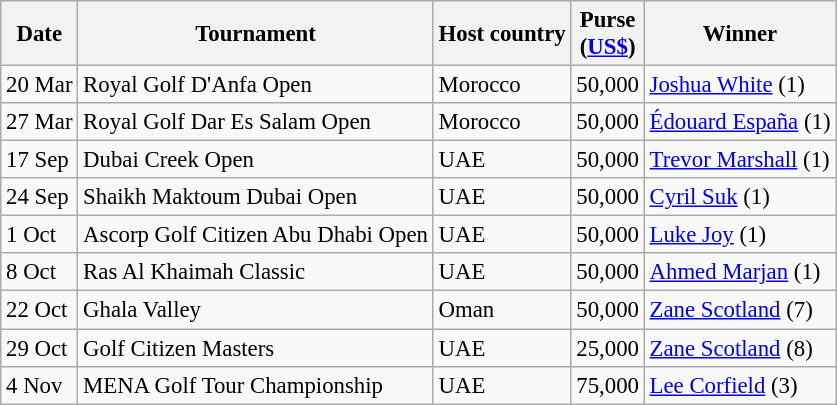<table class="wikitable" style="font-size:95%">
<tr>
<th>Date</th>
<th>Tournament</th>
<th>Host country</th>
<th>Purse<br>(<a href='#'>US$</a>)</th>
<th>Winner</th>
</tr>
<tr>
<td>20 Mar</td>
<td>Royal Golf D'Anfa Open</td>
<td>Morocco</td>
<td align=right>50,000</td>
<td> <a href='#'>Joshua White</a> (1)</td>
</tr>
<tr>
<td>27 Mar</td>
<td>Royal Golf Dar Es Salam Open</td>
<td>Morocco</td>
<td align=right>50,000</td>
<td> <a href='#'>Édouard España</a> (1)</td>
</tr>
<tr>
<td>17 Sep</td>
<td>Dubai Creek Open</td>
<td>UAE</td>
<td align=right>50,000</td>
<td> <a href='#'>Trevor Marshall</a> (1)</td>
</tr>
<tr>
<td>24 Sep</td>
<td>Shaikh Maktoum Dubai Open</td>
<td>UAE</td>
<td align=right>50,000</td>
<td> <a href='#'>Cyril Suk</a> (1)</td>
</tr>
<tr>
<td>1 Oct</td>
<td>Ascorp Golf Citizen Abu Dhabi Open</td>
<td>UAE</td>
<td align=right>50,000</td>
<td> <a href='#'>Luke Joy</a> (1)</td>
</tr>
<tr>
<td>8 Oct</td>
<td>Ras Al Khaimah Classic</td>
<td>UAE</td>
<td align=right>50,000</td>
<td> <a href='#'>Ahmed Marjan</a> (1)</td>
</tr>
<tr>
<td>22 Oct</td>
<td>Ghala Valley</td>
<td>Oman</td>
<td align=right>50,000</td>
<td> <a href='#'>Zane Scotland</a> (7)</td>
</tr>
<tr>
<td>29 Oct</td>
<td>Golf Citizen Masters</td>
<td>UAE</td>
<td align=right>25,000</td>
<td> <a href='#'>Zane Scotland</a> (8)</td>
</tr>
<tr>
<td>4 Nov</td>
<td>MENA Golf Tour Championship</td>
<td>UAE</td>
<td align=right>75,000</td>
<td> <a href='#'>Lee Corfield</a> (3)</td>
</tr>
</table>
